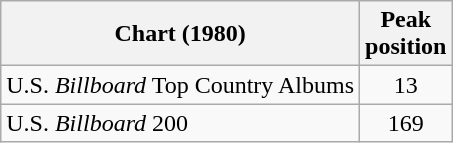<table class="wikitable">
<tr>
<th>Chart (1980)</th>
<th>Peak<br>position</th>
</tr>
<tr>
<td>U.S. <em>Billboard</em> Top Country Albums</td>
<td align="center">13</td>
</tr>
<tr>
<td>U.S. <em>Billboard</em> 200</td>
<td align="center">169</td>
</tr>
</table>
